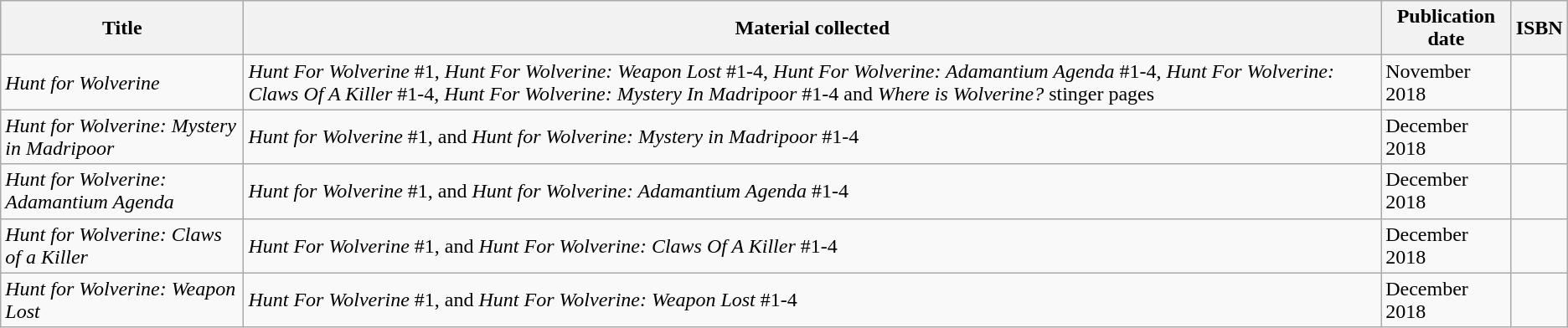<table class="wikitable">
<tr>
<th>Title</th>
<th>Material collected</th>
<th>Publication date</th>
<th>ISBN</th>
</tr>
<tr>
<td><em>Hunt for Wolverine</em></td>
<td><em>Hunt For Wolverine</em> #1, <em>Hunt For Wolverine: Weapon Lost</em> #1-4, <em>Hunt For Wolverine: Adamantium Agenda</em> #1-4, <em>Hunt For Wolverine: Claws Of A Killer</em> #1-4, <em>Hunt For Wolverine: Mystery In Madripoor</em> #1-4 and <em>Where is Wolverine?</em> stinger pages</td>
<td>November 2018</td>
<td></td>
</tr>
<tr>
<td><em>Hunt for Wolverine: Mystery in Madripoor</em></td>
<td><em>Hunt for Wolverine</em> #1, and <em>Hunt for Wolverine: Mystery in Madripoor</em> #1-4</td>
<td>December 2018</td>
<td></td>
</tr>
<tr>
<td><em>Hunt for Wolverine: Adamantium Agenda</em></td>
<td><em>Hunt for Wolverine</em> #1, and <em>Hunt for Wolverine: Adamantium Agenda</em> #1-4</td>
<td>December 2018</td>
<td></td>
</tr>
<tr>
<td><em>Hunt for Wolverine: Claws of a Killer</em></td>
<td><em>Hunt For Wolverine</em> #1, and <em>Hunt For Wolverine: Claws Of A Killer</em> #1-4</td>
<td>December 2018</td>
<td></td>
</tr>
<tr>
<td><em>Hunt for Wolverine: Weapon Lost</em></td>
<td><em>Hunt For Wolverine</em> #1, and <em>Hunt For Wolverine: Weapon Lost</em> #1-4</td>
<td>December 2018</td>
<td></td>
</tr>
</table>
